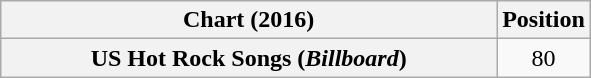<table class="wikitable plainrowheaders" style="text-align:center">
<tr>
<th scope="col" style="width:20.2em;">Chart (2016)</th>
<th scope="col">Position</th>
</tr>
<tr>
<th scope="row">US Hot Rock Songs (<em>Billboard</em>)</th>
<td>80</td>
</tr>
</table>
